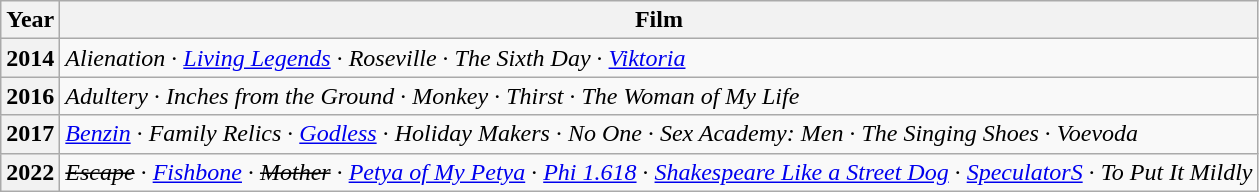<table class="wikitable">
<tr>
<th>Year</th>
<th>Film</th>
</tr>
<tr>
<th>2014</th>
<td><em>Alienation</em> · <em><a href='#'>Living Legends</a></em> · <em>Roseville</em> · <em>The Sixth Day</em> · <em><a href='#'>Viktoria</a></em></td>
</tr>
<tr>
<th>2016</th>
<td><em>Adultery</em> · <em>Inches from the Ground</em> · <em>Monkey</em> · <em>Thirst</em> · <em>The Woman of My Life</em></td>
</tr>
<tr>
<th>2017</th>
<td><em><a href='#'>Benzin</a></em> · <em>Family Relics</em> · <em><a href='#'>Godless</a></em> · <em>Holiday Makers</em> · <em>No One</em> · <em>Sex Academy: Men</em> · <em>The Singing Shoes</em> · <em>Voevoda</em></td>
</tr>
<tr>
<th>2022</th>
<td><em><s>Escape</s></em> · <em><a href='#'>Fishbone</a></em> · <em><s>Mother</s></em> · <em><a href='#'>Petya of My Petya</a></em> · <em><a href='#'>Phi 1.618</a></em> · <em><a href='#'>Shakespeare Like a Street Dog</a></em> · <em><a href='#'>SpeculatorS</a></em> · <em>To Put It Mildly</em></td>
</tr>
</table>
